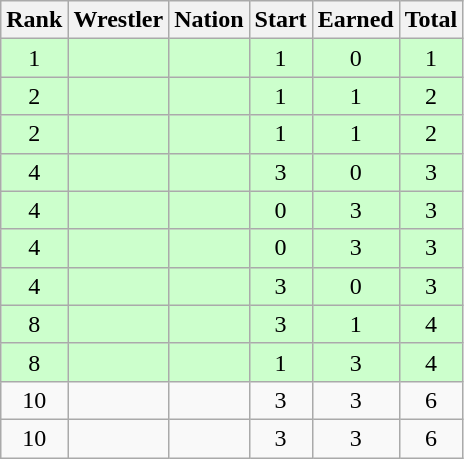<table class="wikitable sortable" style="text-align:center;">
<tr>
<th>Rank</th>
<th>Wrestler</th>
<th>Nation</th>
<th>Start</th>
<th>Earned</th>
<th>Total</th>
</tr>
<tr style="background:#cfc;">
<td>1</td>
<td align=left></td>
<td align=left></td>
<td>1</td>
<td>0</td>
<td>1</td>
</tr>
<tr style="background:#cfc;">
<td>2</td>
<td align=left></td>
<td align=left></td>
<td>1</td>
<td>1</td>
<td>2</td>
</tr>
<tr style="background:#cfc;">
<td>2</td>
<td align=left></td>
<td align=left></td>
<td>1</td>
<td>1</td>
<td>2</td>
</tr>
<tr style="background:#cfc;">
<td>4</td>
<td align=left></td>
<td align=left></td>
<td>3</td>
<td>0</td>
<td>3</td>
</tr>
<tr style="background:#cfc;">
<td>4</td>
<td align=left></td>
<td align=left></td>
<td>0</td>
<td>3</td>
<td>3</td>
</tr>
<tr style="background:#cfc;">
<td>4</td>
<td align=left></td>
<td align=left></td>
<td>0</td>
<td>3</td>
<td>3</td>
</tr>
<tr style="background:#cfc;">
<td>4</td>
<td align=left></td>
<td align=left></td>
<td>3</td>
<td>0</td>
<td>3</td>
</tr>
<tr style="background:#cfc;">
<td>8</td>
<td align=left></td>
<td align=left></td>
<td>3</td>
<td>1</td>
<td>4</td>
</tr>
<tr style="background:#cfc;">
<td>8</td>
<td align=left></td>
<td align=left></td>
<td>1</td>
<td>3</td>
<td>4</td>
</tr>
<tr>
<td>10</td>
<td align=left></td>
<td align=left></td>
<td>3</td>
<td>3</td>
<td>6</td>
</tr>
<tr>
<td>10</td>
<td align=left></td>
<td align=left></td>
<td>3</td>
<td>3</td>
<td>6</td>
</tr>
</table>
